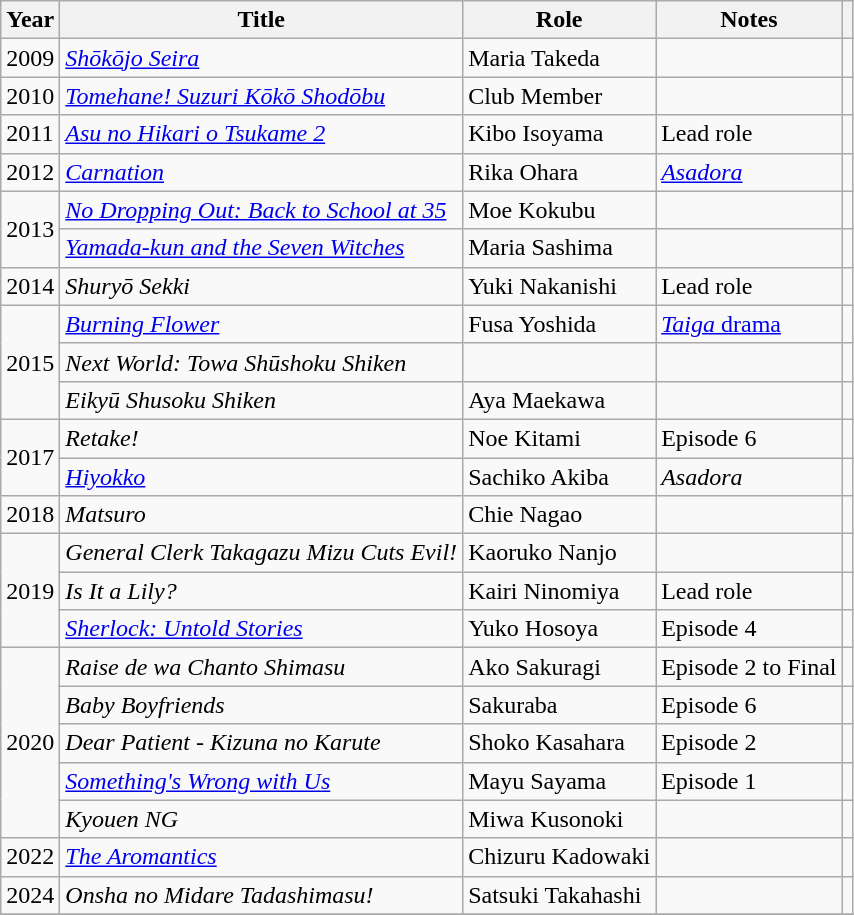<table class="wikitable">
<tr>
<th>Year</th>
<th>Title</th>
<th>Role</th>
<th>Notes</th>
<th></th>
</tr>
<tr>
<td>2009</td>
<td><em><a href='#'>Shōkōjo Seira</a></em></td>
<td>Maria Takeda</td>
<td></td>
<td></td>
</tr>
<tr>
<td>2010</td>
<td><em><a href='#'>Tomehane! Suzuri Kōkō Shodōbu</a></em></td>
<td>Club Member</td>
<td></td>
<td></td>
</tr>
<tr>
<td>2011</td>
<td><em><a href='#'>Asu no Hikari o Tsukame 2</a></em></td>
<td>Kibo Isoyama</td>
<td>Lead role</td>
<td></td>
</tr>
<tr>
<td>2012</td>
<td><em><a href='#'>Carnation</a></em></td>
<td>Rika Ohara</td>
<td><em><a href='#'>Asadora</a></em></td>
<td></td>
</tr>
<tr>
<td rowspan="2">2013</td>
<td><em><a href='#'>No Dropping Out: Back to School at 35</a></em></td>
<td>Moe Kokubu</td>
<td></td>
<td></td>
</tr>
<tr>
<td><em><a href='#'>Yamada-kun and the Seven Witches</a></em></td>
<td>Maria Sashima</td>
<td></td>
<td></td>
</tr>
<tr>
<td>2014</td>
<td><em>Shuryō Sekki</em></td>
<td>Yuki Nakanishi</td>
<td>Lead role</td>
<td></td>
</tr>
<tr>
<td rowspan="3">2015</td>
<td><em><a href='#'>Burning Flower</a></em></td>
<td>Fusa Yoshida</td>
<td><a href='#'> <em>Taiga</em> drama</a></td>
<td></td>
</tr>
<tr>
<td><em>Next World: Towa Shūshoku Shiken</em></td>
<td></td>
<td></td>
<td></td>
</tr>
<tr>
<td><em>Eikyū Shusoku Shiken</em></td>
<td>Aya Maekawa</td>
<td></td>
<td></td>
</tr>
<tr>
<td rowspan="2">2017</td>
<td><em>Retake!</em></td>
<td>Noe Kitami</td>
<td>Episode 6</td>
<td></td>
</tr>
<tr>
<td><em><a href='#'>Hiyokko</a></em></td>
<td>Sachiko Akiba</td>
<td><em>Asadora</em></td>
<td></td>
</tr>
<tr>
<td>2018</td>
<td><em>Matsuro</em></td>
<td>Chie Nagao</td>
<td></td>
<td></td>
</tr>
<tr>
<td rowspan="3">2019</td>
<td><em>General Clerk Takagazu Mizu Cuts Evil!</em></td>
<td>Kaoruko Nanjo</td>
<td></td>
<td></td>
</tr>
<tr>
<td><em>Is It a Lily?</em></td>
<td>Kairi Ninomiya</td>
<td>Lead role</td>
<td></td>
</tr>
<tr>
<td><em><a href='#'>Sherlock: Untold Stories</a></em></td>
<td>Yuko Hosoya</td>
<td>Episode 4</td>
<td></td>
</tr>
<tr>
<td rowspan="5">2020</td>
<td><em>Raise de wa Chanto Shimasu</em></td>
<td>Ako Sakuragi</td>
<td>Episode 2 to Final</td>
<td></td>
</tr>
<tr>
<td><em>Baby Boyfriends</em></td>
<td>Sakuraba</td>
<td>Episode 6</td>
<td></td>
</tr>
<tr>
<td><em>Dear Patient - Kizuna no Karute</em></td>
<td>Shoko Kasahara</td>
<td>Episode 2</td>
<td></td>
</tr>
<tr>
<td><em><a href='#'>Something's Wrong with Us</a></em></td>
<td>Mayu Sayama</td>
<td>Episode 1</td>
<td></td>
</tr>
<tr>
<td><em>Kyouen NG</em></td>
<td>Miwa Kusonoki</td>
<td></td>
<td></td>
</tr>
<tr>
<td>2022</td>
<td><em><a href='#'>The Aromantics</a></em></td>
<td>Chizuru Kadowaki</td>
<td></td>
<td></td>
</tr>
<tr>
<td>2024</td>
<td><em>Onsha no Midare Tadashimasu!</em></td>
<td>Satsuki Takahashi</td>
<td></td>
<td></td>
</tr>
<tr>
</tr>
</table>
